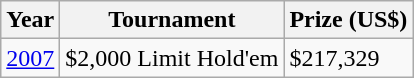<table class="wikitable">
<tr>
<th>Year</th>
<th>Tournament</th>
<th>Prize (US$)</th>
</tr>
<tr>
<td><a href='#'>2007</a></td>
<td>$2,000 Limit Hold'em</td>
<td>$217,329</td>
</tr>
</table>
